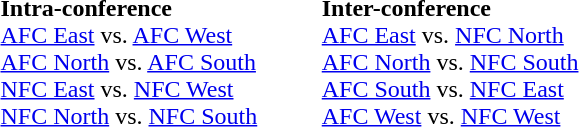<table border=0 style="margin: 0 0 0 1.5em;">
<tr valign="top">
<td><br><strong>Intra-conference</strong><br>
<a href='#'>AFC East</a> vs. <a href='#'>AFC West</a><br>
<a href='#'>AFC North</a> vs. <a href='#'>AFC South</a><br>
<a href='#'>NFC East</a> vs. <a href='#'>NFC West</a><br>
<a href='#'>NFC North</a> vs. <a href='#'>NFC South</a><br></td>
<td style="padding-left:40px;"><br><strong>Inter-conference</strong><br>
<a href='#'>AFC East</a> vs. <a href='#'>NFC North</a><br>
<a href='#'>AFC North</a> vs. <a href='#'>NFC South</a><br>
<a href='#'>AFC South</a> vs. <a href='#'>NFC East</a><br>
<a href='#'>AFC West</a> vs. <a href='#'>NFC West</a><br></td>
</tr>
</table>
